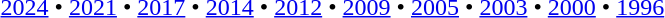<table id=toc class=toc summary=Contents>
<tr>
<td align=center><br><a href='#'>2024</a> • <a href='#'>2021</a> • <a href='#'>2017</a> • <a href='#'>2014</a> • <a href='#'>2012</a> • <a href='#'>2009</a> • <a href='#'>2005</a> • <a href='#'>2003</a> • <a href='#'>2000</a> • <a href='#'>1996</a></td>
</tr>
</table>
